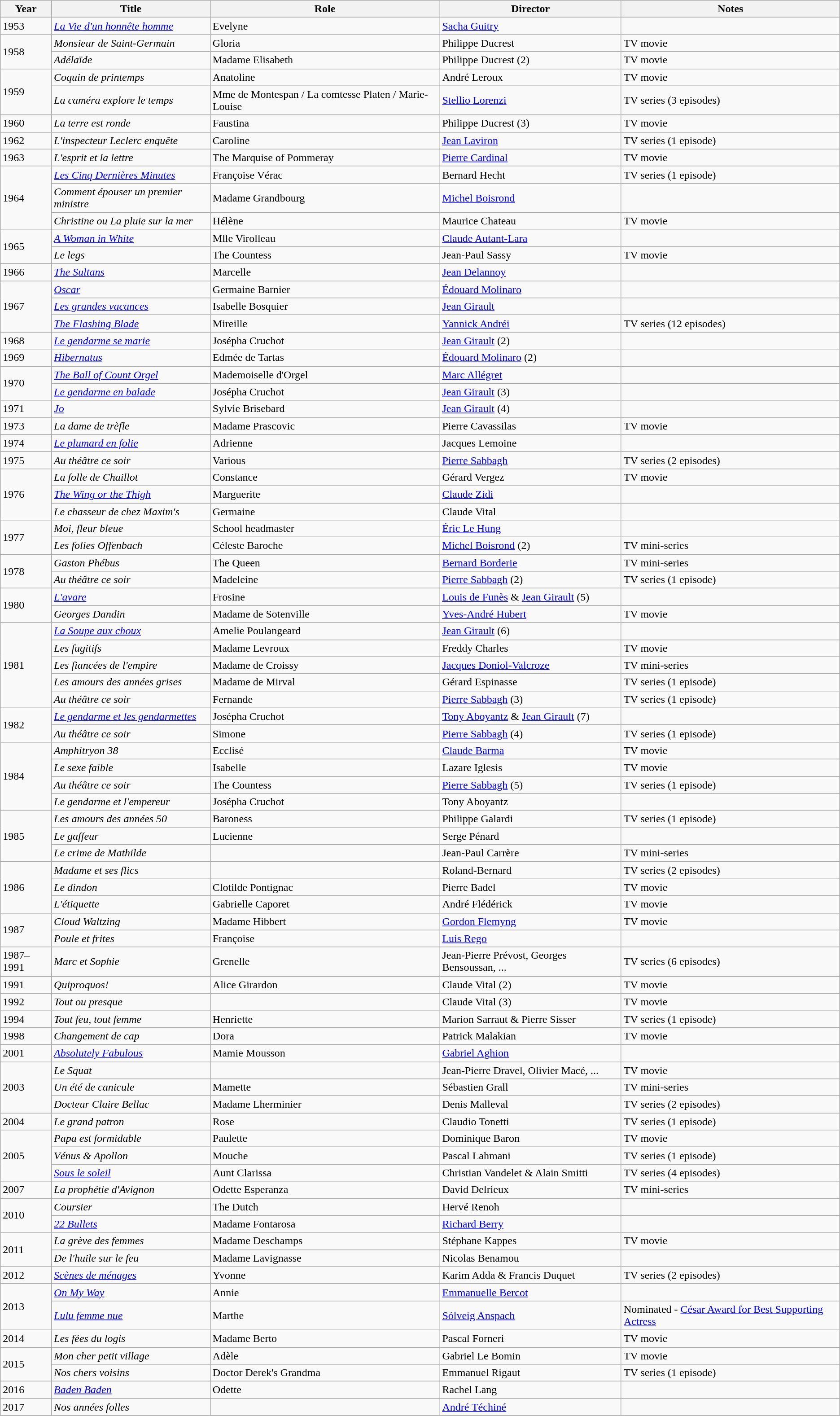<table class="wikitable sortable">
<tr>
<th>Year</th>
<th>Title</th>
<th>Role</th>
<th>Director</th>
<th class="unsortable">Notes</th>
</tr>
<tr>
<td>1953</td>
<td><em><a href='#'>La Vie d'un honnête homme</a></em></td>
<td>Evelyne</td>
<td><a href='#'>Sacha Guitry</a></td>
<td></td>
</tr>
<tr>
<td rowspan=2>1958</td>
<td><em>Monsieur de Saint-Germain</em></td>
<td>Gloria</td>
<td>Philippe Ducrest</td>
<td>TV movie</td>
</tr>
<tr>
<td><em>Adélaïde</em></td>
<td>Madame Elisabeth</td>
<td>Philippe Ducrest (2)</td>
<td>TV movie</td>
</tr>
<tr>
<td rowspan=2>1959</td>
<td><em>Coquin de printemps</em></td>
<td>Anatoline</td>
<td>André Leroux</td>
<td>TV movie</td>
</tr>
<tr>
<td><em>La caméra explore le temps</em></td>
<td>Mme de Montespan / La comtesse Platen / Marie-Louise</td>
<td><a href='#'>Stellio Lorenzi</a></td>
<td>TV series (3 episodes)</td>
</tr>
<tr>
<td>1960</td>
<td><em>La terre est ronde</em></td>
<td>Faustina</td>
<td>Philippe Ducrest (3)</td>
<td>TV movie</td>
</tr>
<tr>
<td>1962</td>
<td><em>L'inspecteur Leclerc enquête</em></td>
<td>Caroline</td>
<td><a href='#'>Jean Laviron</a></td>
<td>TV series (1 episode)</td>
</tr>
<tr>
<td>1963</td>
<td><em>L'esprit et la lettre</em></td>
<td>The Marquise of Pommeray</td>
<td><a href='#'>Pierre Cardinal</a></td>
<td>TV movie</td>
</tr>
<tr>
<td rowspan=3>1964</td>
<td><em><a href='#'>Les Cinq Dernières Minutes</a></em></td>
<td>Françoise Vérac</td>
<td>Bernard Hecht</td>
<td>TV series (1 episode)</td>
</tr>
<tr>
<td><em>Comment épouser un premier ministre</em></td>
<td>Madame Grandbourg</td>
<td><a href='#'>Michel Boisrond</a></td>
<td></td>
</tr>
<tr>
<td><em>Christine ou La pluie sur la mer</em></td>
<td>Hélène</td>
<td>Maurice Chateau</td>
<td>TV movie</td>
</tr>
<tr>
<td rowspan=2>1965</td>
<td><em><a href='#'>A Woman in White</a></em></td>
<td>Mlle Virolleau</td>
<td><a href='#'>Claude Autant-Lara</a></td>
<td></td>
</tr>
<tr>
<td><em>Le legs</em></td>
<td>The Countess</td>
<td>Jean-Paul Sassy</td>
<td>TV movie</td>
</tr>
<tr>
<td>1966</td>
<td><em><a href='#'>The Sultans</a></em></td>
<td>Marcelle</td>
<td><a href='#'>Jean Delannoy</a></td>
<td></td>
</tr>
<tr>
<td rowspan=3>1967</td>
<td><em><a href='#'>Oscar</a></em></td>
<td>Germaine Barnier</td>
<td><a href='#'>Édouard Molinaro</a></td>
<td></td>
</tr>
<tr>
<td><em><a href='#'>Les grandes vacances</a></em></td>
<td>Isabelle Bosquier</td>
<td><a href='#'>Jean Girault</a></td>
<td></td>
</tr>
<tr>
<td><em><a href='#'>The Flashing Blade</a></em></td>
<td>Mireille</td>
<td><a href='#'>Yannick Andréi</a></td>
<td>TV series (12 episodes)</td>
</tr>
<tr>
<td>1968</td>
<td><em><a href='#'>Le gendarme se marie</a></em></td>
<td>Josépha Cruchot</td>
<td><a href='#'>Jean Girault</a> (2)</td>
<td></td>
</tr>
<tr>
<td>1969</td>
<td><em><a href='#'>Hibernatus</a></em></td>
<td>Edmée de Tartas</td>
<td><a href='#'>Édouard Molinaro</a> (2)</td>
<td></td>
</tr>
<tr>
<td rowspan=2>1970</td>
<td><em><a href='#'>The Ball of Count Orgel</a></em></td>
<td>Mademoiselle d'Orgel</td>
<td><a href='#'>Marc Allégret</a></td>
<td></td>
</tr>
<tr>
<td><em><a href='#'>Le gendarme en balade</a></em></td>
<td>Josépha Cruchot</td>
<td><a href='#'>Jean Girault</a> (3)</td>
<td></td>
</tr>
<tr>
<td>1971</td>
<td><em><a href='#'>Jo</a></em></td>
<td>Sylvie Brisebard</td>
<td><a href='#'>Jean Girault</a> (4)</td>
<td></td>
</tr>
<tr>
<td>1973</td>
<td><em>La dame de trèfle</em></td>
<td>Madame Prascovic</td>
<td>Pierre Cavassilas</td>
<td>TV movie</td>
</tr>
<tr>
<td>1974</td>
<td><em><a href='#'>Le plumard en folie</a></em></td>
<td>Adrienne</td>
<td>Jacques Lemoine</td>
<td></td>
</tr>
<tr>
<td>1975</td>
<td><em>Au théâtre ce soir</em></td>
<td>Various</td>
<td><a href='#'>Pierre Sabbagh</a></td>
<td>TV series (2 episodes)</td>
</tr>
<tr>
<td rowspan=3>1976</td>
<td><em>La folle de Chaillot</em></td>
<td>Constance</td>
<td>Gérard Vergez</td>
<td>TV movie</td>
</tr>
<tr>
<td><em><a href='#'>The Wing or the Thigh</a></em></td>
<td>Marguerite</td>
<td><a href='#'>Claude Zidi</a></td>
<td></td>
</tr>
<tr>
<td><em>Le chasseur de chez Maxim's</em></td>
<td>Germaine</td>
<td>Claude Vital</td>
<td></td>
</tr>
<tr>
<td rowspan=2>1977</td>
<td><em>Moi, fleur bleue</em></td>
<td>School headmaster</td>
<td><a href='#'>Éric Le Hung</a></td>
<td></td>
</tr>
<tr>
<td><em>Les folies Offenbach</em></td>
<td>Céleste Baroche</td>
<td><a href='#'>Michel Boisrond</a> (2)</td>
<td>TV mini-series</td>
</tr>
<tr>
<td rowspan=2>1978</td>
<td><em>Gaston Phébus</em></td>
<td>The Queen</td>
<td><a href='#'>Bernard Borderie</a></td>
<td>TV mini-series</td>
</tr>
<tr>
<td><em>Au théâtre ce soir</em></td>
<td>Madeleine</td>
<td><a href='#'>Pierre Sabbagh</a> (2)</td>
<td>TV series (1 episode)</td>
</tr>
<tr>
<td rowspan=2>1980</td>
<td><em><a href='#'>L'avare</a></em></td>
<td>Frosine</td>
<td><a href='#'>Louis de Funès</a> & <a href='#'>Jean Girault</a> (5)</td>
<td></td>
</tr>
<tr>
<td><em>Georges Dandin</em></td>
<td>Madame de Sotenville</td>
<td><a href='#'>Yves-André Hubert</a></td>
<td>TV movie</td>
</tr>
<tr>
<td rowspan=5>1981</td>
<td><em><a href='#'>La Soupe aux choux</a></em></td>
<td>Amelie Poulangeard</td>
<td><a href='#'>Jean Girault</a> (6)</td>
<td></td>
</tr>
<tr>
<td><em>Les fugitifs</em></td>
<td>Madame Levroux</td>
<td>Freddy Charles</td>
<td>TV movie</td>
</tr>
<tr>
<td><em>Les fiancées de l'empire</em></td>
<td>Madame de Croissy</td>
<td><a href='#'>Jacques Doniol-Valcroze</a></td>
<td>TV mini-series</td>
</tr>
<tr>
<td><em>Les amours des années grises</em></td>
<td>Madame de Mirval</td>
<td>Gérard Espinasse</td>
<td>TV series (1 episode)</td>
</tr>
<tr>
<td><em>Au théâtre ce soir</em></td>
<td>Fernande</td>
<td><a href='#'>Pierre Sabbagh</a> (3)</td>
<td>TV series (1 episode)</td>
</tr>
<tr>
<td rowspan=2>1982</td>
<td><em><a href='#'>Le gendarme et les gendarmettes</a></em></td>
<td>Josépha Cruchot</td>
<td><a href='#'>Tony Aboyantz</a> & <a href='#'>Jean Girault</a> (7)</td>
<td></td>
</tr>
<tr>
<td><em>Au théâtre ce soir</em></td>
<td>Simone</td>
<td><a href='#'>Pierre Sabbagh</a> (4)</td>
<td>TV series (1 episode)</td>
</tr>
<tr>
<td rowspan=4>1984</td>
<td><em>Amphitryon 38</em></td>
<td>Ecclisé</td>
<td><a href='#'>Claude Barma</a></td>
<td>TV movie</td>
</tr>
<tr>
<td><em>Le sexe faible</em></td>
<td>Isabelle</td>
<td>Lazare Iglesis</td>
<td>TV movie</td>
</tr>
<tr>
<td><em>Au théâtre ce soir</em></td>
<td>The Countess</td>
<td><a href='#'>Pierre Sabbagh</a> (5)</td>
<td>TV series (1 episode)</td>
</tr>
<tr>
<td><em>Le gendarme et l'empereur</em></td>
<td>Josépha Cruchot</td>
<td>Tony Aboyantz</td>
<td></td>
</tr>
<tr>
<td rowspan=3>1985</td>
<td><em>Les amours des années 50</em></td>
<td>Baroness</td>
<td>Philippe Galardi</td>
<td>TV series (1 episode)</td>
</tr>
<tr>
<td><em>Le gaffeur</em></td>
<td>Lucienne</td>
<td>Serge Pénard</td>
<td></td>
</tr>
<tr>
<td><em>Le crime de Mathilde</em></td>
<td></td>
<td>Jean-Paul Carrère</td>
<td>TV mini-series</td>
</tr>
<tr>
<td rowspan=3>1986</td>
<td><em>Madame et ses flics</em></td>
<td></td>
<td>Roland-Bernard</td>
<td>TV series (2 episodes)</td>
</tr>
<tr>
<td><em>Le dindon</em></td>
<td>Clotilde Pontignac</td>
<td>Pierre Badel</td>
<td>TV movie</td>
</tr>
<tr>
<td><em>L'étiquette</em></td>
<td>Gabrielle Caporet</td>
<td>André Flédérick</td>
<td>TV movie</td>
</tr>
<tr>
<td rowspan=2>1987</td>
<td><em>Cloud Waltzing</em></td>
<td>Madame Hibbert</td>
<td><a href='#'>Gordon Flemyng</a></td>
<td>TV movie</td>
</tr>
<tr>
<td><em>Poule et frites</em></td>
<td>Françoise</td>
<td><a href='#'>Luis Rego</a></td>
<td></td>
</tr>
<tr>
<td>1987–1991</td>
<td><em>Marc et Sophie</em></td>
<td>Grenelle</td>
<td>Jean-Pierre Prévost, Georges Bensoussan, ...</td>
<td>TV series (6 episodes)</td>
</tr>
<tr>
<td>1991</td>
<td><em>Quiproquos!</em></td>
<td>Alice Girardon</td>
<td>Claude Vital (2)</td>
<td>TV movie</td>
</tr>
<tr>
<td>1992</td>
<td><em>Tout ou presque</em></td>
<td></td>
<td>Claude Vital (3)</td>
<td>TV movie</td>
</tr>
<tr>
<td>1994</td>
<td><em>Tout feu, tout femme</em></td>
<td>Henriette</td>
<td>Marion Sarraut & Pierre Sisser</td>
<td>TV series (1 episode)</td>
</tr>
<tr>
<td>1998</td>
<td><em>Changement de cap</em></td>
<td>Dora</td>
<td>Patrick Malakian</td>
<td>TV movie</td>
</tr>
<tr>
<td>2001</td>
<td><em><a href='#'>Absolutely Fabulous</a></em></td>
<td>Mamie Mousson</td>
<td><a href='#'>Gabriel Aghion</a></td>
<td></td>
</tr>
<tr>
<td rowspan=3>2003</td>
<td><em>Le Squat</em></td>
<td></td>
<td>Jean-Pierre Dravel, Olivier Macé, ...</td>
<td>TV movie</td>
</tr>
<tr>
<td><em>Un été de canicule</em></td>
<td>Mamette</td>
<td>Sébastien Grall</td>
<td>TV mini-series</td>
</tr>
<tr>
<td><em>Docteur Claire Bellac</em></td>
<td>Madame Lherminier</td>
<td>Denis Malleval</td>
<td>TV series (2 episodes)</td>
</tr>
<tr>
<td>2004</td>
<td><em>Le grand patron</em></td>
<td>Rose</td>
<td>Claudio Tonetti</td>
<td>TV series (1 episode)</td>
</tr>
<tr>
<td rowspan=3>2005</td>
<td><em>Papa est formidable</em></td>
<td>Paulette</td>
<td>Dominique Baron</td>
<td>TV movie</td>
</tr>
<tr>
<td><em>Vénus & Apollon</em></td>
<td>Mouche</td>
<td>Pascal Lahmani</td>
<td>TV series (1 episode)</td>
</tr>
<tr>
<td><em><a href='#'>Sous le soleil</a></em></td>
<td>Aunt Clarissa</td>
<td>Christian Vandelet & Alain Smitti</td>
<td>TV series (4 episodes)</td>
</tr>
<tr>
<td>2007</td>
<td><em>La prophétie d'Avignon</em></td>
<td>Odette Esperanza</td>
<td>David Delrieux</td>
<td>TV mini-series</td>
</tr>
<tr>
<td rowspan=2>2010</td>
<td><em>Coursier</em></td>
<td>The Dutch</td>
<td>Hervé Renoh</td>
<td></td>
</tr>
<tr>
<td><em><a href='#'>22 Bullets</a></em></td>
<td>Madame Fontarosa</td>
<td><a href='#'>Richard Berry</a></td>
<td></td>
</tr>
<tr>
<td rowspan=2>2011</td>
<td><em>La grève des femmes</em></td>
<td>Madame Deschamps</td>
<td>Stéphane Kappes</td>
<td>TV movie</td>
</tr>
<tr>
<td><em>De l'huile sur le feu</em></td>
<td>Madame Lavignasse</td>
<td>Nicolas Benamou</td>
<td></td>
</tr>
<tr>
<td>2012</td>
<td><em><a href='#'>Scènes de ménages</a></em></td>
<td>Yvonne</td>
<td>Karim Adda & Francis Duquet</td>
<td>TV series (2 episodes)</td>
</tr>
<tr>
<td rowspan=2>2013</td>
<td><em><a href='#'>On My Way</a></em></td>
<td>Annie</td>
<td><a href='#'>Emmanuelle Bercot</a></td>
<td></td>
</tr>
<tr>
<td><em><a href='#'>Lulu femme nue</a></em></td>
<td>Marthe</td>
<td><a href='#'>Sólveig Anspach</a></td>
<td>Nominated - <a href='#'>César Award for Best Supporting Actress</a></td>
</tr>
<tr>
<td>2014</td>
<td><em>Les fées du logis</em></td>
<td>Madame Berto</td>
<td>Pascal Forneri</td>
<td>TV movie</td>
</tr>
<tr>
<td rowspan=2>2015</td>
<td><em>Mon cher petit village</em></td>
<td>Adèle</td>
<td>Gabriel Le Bomin</td>
<td>TV movie</td>
</tr>
<tr>
<td><em>Nos chers voisins</em></td>
<td>Doctor Derek's Grandma</td>
<td>Emmanuel Rigaut</td>
<td>TV series (1 episode)</td>
</tr>
<tr>
<td rowspan=1>2016</td>
<td><em><a href='#'>Baden Baden</a></em></td>
<td>Odette</td>
<td>Rachel Lang</td>
<td></td>
</tr>
<tr>
<td rowspan=1>2017</td>
<td><em>Nos années folles</em></td>
<td></td>
<td><a href='#'>André Téchiné</a></td>
<td></td>
</tr>
</table>
